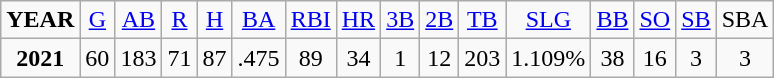<table class="wikitable">
<tr align=center>
<td><strong>YEAR</strong></td>
<td><a href='#'>G</a></td>
<td><a href='#'>AB</a></td>
<td><a href='#'>R</a></td>
<td><a href='#'>H</a></td>
<td><a href='#'>BA</a></td>
<td><a href='#'>RBI</a></td>
<td><a href='#'>HR</a></td>
<td><a href='#'>3B</a></td>
<td><a href='#'>2B</a></td>
<td><a href='#'>TB</a></td>
<td><a href='#'>SLG</a></td>
<td><a href='#'>BB</a></td>
<td><a href='#'>SO</a></td>
<td><a href='#'>SB</a></td>
<td>SBA</td>
</tr>
<tr align=center>
<td><strong>2021</strong></td>
<td>60</td>
<td>183</td>
<td>71</td>
<td>87</td>
<td>.475</td>
<td>89</td>
<td>34</td>
<td>1</td>
<td>12</td>
<td>203</td>
<td>1.109%</td>
<td>38</td>
<td>16</td>
<td>3</td>
<td>3</td>
</tr>
</table>
